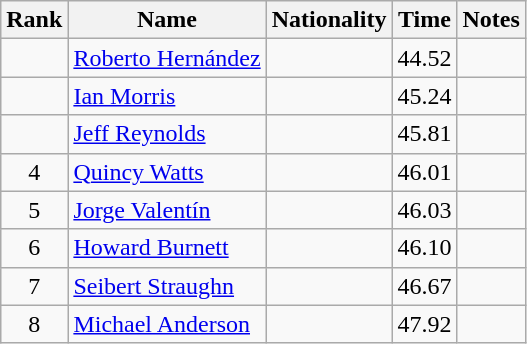<table class="wikitable sortable" style="text-align:center">
<tr>
<th>Rank</th>
<th>Name</th>
<th>Nationality</th>
<th>Time</th>
<th>Notes</th>
</tr>
<tr>
<td></td>
<td align=left><a href='#'>Roberto Hernández</a></td>
<td align=left></td>
<td>44.52</td>
<td></td>
</tr>
<tr>
<td></td>
<td align=left><a href='#'>Ian Morris</a></td>
<td align=left></td>
<td>45.24</td>
<td></td>
</tr>
<tr>
<td></td>
<td align=left><a href='#'>Jeff Reynolds</a></td>
<td align=left></td>
<td>45.81</td>
<td></td>
</tr>
<tr>
<td>4</td>
<td align=left><a href='#'>Quincy Watts</a></td>
<td align=left></td>
<td>46.01</td>
<td></td>
</tr>
<tr>
<td>5</td>
<td align=left><a href='#'>Jorge Valentín</a></td>
<td align=left></td>
<td>46.03</td>
<td></td>
</tr>
<tr>
<td>6</td>
<td align=left><a href='#'>Howard Burnett</a></td>
<td align=left></td>
<td>46.10</td>
<td></td>
</tr>
<tr>
<td>7</td>
<td align=left><a href='#'>Seibert Straughn</a></td>
<td align=left></td>
<td>46.67</td>
<td></td>
</tr>
<tr>
<td>8</td>
<td align=left><a href='#'>Michael Anderson</a></td>
<td align=left></td>
<td>47.92</td>
<td></td>
</tr>
</table>
